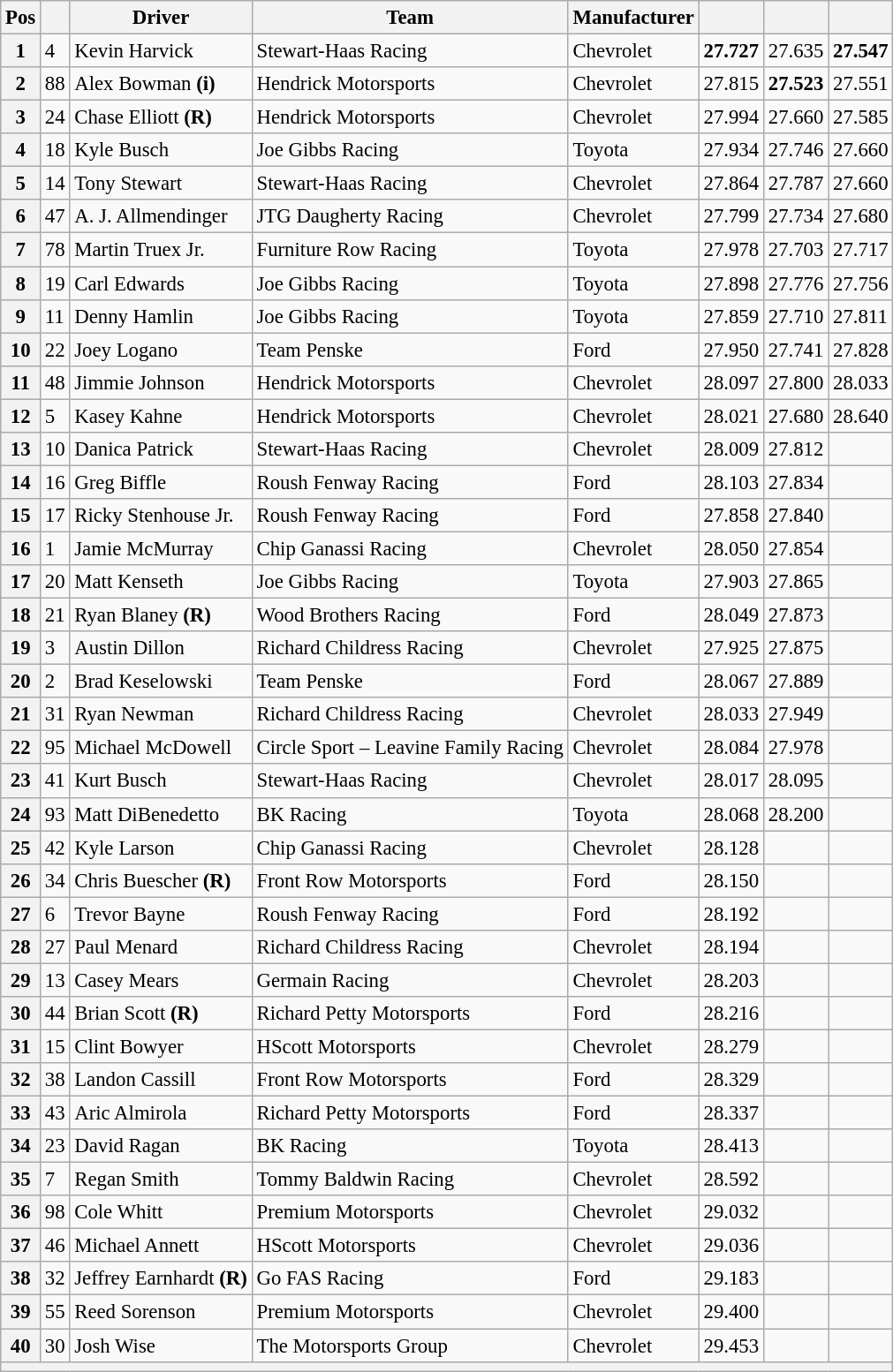<table class="wikitable" style="font-size:95%">
<tr>
<th>Pos</th>
<th></th>
<th>Driver</th>
<th>Team</th>
<th>Manufacturer</th>
<th></th>
<th></th>
<th></th>
</tr>
<tr>
<th>1</th>
<td>4</td>
<td>Kevin Harvick</td>
<td>Stewart-Haas Racing</td>
<td>Chevrolet</td>
<td><strong>27.727</strong></td>
<td>27.635</td>
<td><strong>27.547</strong></td>
</tr>
<tr>
<th>2</th>
<td>88</td>
<td>Alex Bowman <strong>(i)</strong></td>
<td>Hendrick Motorsports</td>
<td>Chevrolet</td>
<td>27.815</td>
<td><strong>27.523</strong></td>
<td>27.551</td>
</tr>
<tr>
<th>3</th>
<td>24</td>
<td>Chase Elliott <strong>(R)</strong></td>
<td>Hendrick Motorsports</td>
<td>Chevrolet</td>
<td>27.994</td>
<td>27.660</td>
<td>27.585</td>
</tr>
<tr>
<th>4</th>
<td>18</td>
<td>Kyle Busch</td>
<td>Joe Gibbs Racing</td>
<td>Toyota</td>
<td>27.934</td>
<td>27.746</td>
<td>27.660</td>
</tr>
<tr>
<th>5</th>
<td>14</td>
<td>Tony Stewart</td>
<td>Stewart-Haas Racing</td>
<td>Chevrolet</td>
<td>27.864</td>
<td>27.787</td>
<td>27.660</td>
</tr>
<tr>
<th>6</th>
<td>47</td>
<td>A. J. Allmendinger</td>
<td>JTG Daugherty Racing</td>
<td>Chevrolet</td>
<td>27.799</td>
<td>27.734</td>
<td>27.680</td>
</tr>
<tr>
<th>7</th>
<td>78</td>
<td>Martin Truex Jr.</td>
<td>Furniture Row Racing</td>
<td>Toyota</td>
<td>27.978</td>
<td>27.703</td>
<td>27.717</td>
</tr>
<tr>
<th>8</th>
<td>19</td>
<td>Carl Edwards</td>
<td>Joe Gibbs Racing</td>
<td>Toyota</td>
<td>27.898</td>
<td>27.776</td>
<td>27.756</td>
</tr>
<tr>
<th>9</th>
<td>11</td>
<td>Denny Hamlin</td>
<td>Joe Gibbs Racing</td>
<td>Toyota</td>
<td>27.859</td>
<td>27.710</td>
<td>27.811</td>
</tr>
<tr>
<th>10</th>
<td>22</td>
<td>Joey Logano</td>
<td>Team Penske</td>
<td>Ford</td>
<td>27.950</td>
<td>27.741</td>
<td>27.828</td>
</tr>
<tr>
<th>11</th>
<td>48</td>
<td>Jimmie Johnson</td>
<td>Hendrick Motorsports</td>
<td>Chevrolet</td>
<td>28.097</td>
<td>27.800</td>
<td>28.033</td>
</tr>
<tr>
<th>12</th>
<td>5</td>
<td>Kasey Kahne</td>
<td>Hendrick Motorsports</td>
<td>Chevrolet</td>
<td>28.021</td>
<td>27.680</td>
<td>28.640</td>
</tr>
<tr>
<th>13</th>
<td>10</td>
<td>Danica Patrick</td>
<td>Stewart-Haas Racing</td>
<td>Chevrolet</td>
<td>28.009</td>
<td>27.812</td>
<td></td>
</tr>
<tr>
<th>14</th>
<td>16</td>
<td>Greg Biffle</td>
<td>Roush Fenway Racing</td>
<td>Ford</td>
<td>28.103</td>
<td>27.834</td>
<td></td>
</tr>
<tr>
<th>15</th>
<td>17</td>
<td>Ricky Stenhouse Jr.</td>
<td>Roush Fenway Racing</td>
<td>Ford</td>
<td>27.858</td>
<td>27.840</td>
<td></td>
</tr>
<tr>
<th>16</th>
<td>1</td>
<td>Jamie McMurray</td>
<td>Chip Ganassi Racing</td>
<td>Chevrolet</td>
<td>28.050</td>
<td>27.854</td>
<td></td>
</tr>
<tr>
<th>17</th>
<td>20</td>
<td>Matt Kenseth</td>
<td>Joe Gibbs Racing</td>
<td>Toyota</td>
<td>27.903</td>
<td>27.865</td>
<td></td>
</tr>
<tr>
<th>18</th>
<td>21</td>
<td>Ryan Blaney <strong>(R)</strong></td>
<td>Wood Brothers Racing</td>
<td>Ford</td>
<td>28.049</td>
<td>27.873</td>
<td></td>
</tr>
<tr>
<th>19</th>
<td>3</td>
<td>Austin Dillon</td>
<td>Richard Childress Racing</td>
<td>Chevrolet</td>
<td>27.925</td>
<td>27.875</td>
<td></td>
</tr>
<tr>
<th>20</th>
<td>2</td>
<td>Brad Keselowski</td>
<td>Team Penske</td>
<td>Ford</td>
<td>28.067</td>
<td>27.889</td>
<td></td>
</tr>
<tr>
<th>21</th>
<td>31</td>
<td>Ryan Newman</td>
<td>Richard Childress Racing</td>
<td>Chevrolet</td>
<td>28.033</td>
<td>27.949</td>
<td></td>
</tr>
<tr>
<th>22</th>
<td>95</td>
<td>Michael McDowell</td>
<td>Circle Sport – Leavine Family Racing</td>
<td>Chevrolet</td>
<td>28.084</td>
<td>27.978</td>
<td></td>
</tr>
<tr>
<th>23</th>
<td>41</td>
<td>Kurt Busch</td>
<td>Stewart-Haas Racing</td>
<td>Chevrolet</td>
<td>28.017</td>
<td>28.095</td>
<td></td>
</tr>
<tr>
<th>24</th>
<td>93</td>
<td>Matt DiBenedetto</td>
<td>BK Racing</td>
<td>Toyota</td>
<td>28.068</td>
<td>28.200</td>
<td></td>
</tr>
<tr>
<th>25</th>
<td>42</td>
<td>Kyle Larson</td>
<td>Chip Ganassi Racing</td>
<td>Chevrolet</td>
<td>28.128</td>
<td></td>
<td></td>
</tr>
<tr>
<th>26</th>
<td>34</td>
<td>Chris Buescher <strong>(R)</strong></td>
<td>Front Row Motorsports</td>
<td>Ford</td>
<td>28.150</td>
<td></td>
<td></td>
</tr>
<tr>
<th>27</th>
<td>6</td>
<td>Trevor Bayne</td>
<td>Roush Fenway Racing</td>
<td>Ford</td>
<td>28.192</td>
<td></td>
<td></td>
</tr>
<tr>
<th>28</th>
<td>27</td>
<td>Paul Menard</td>
<td>Richard Childress Racing</td>
<td>Chevrolet</td>
<td>28.194</td>
<td></td>
<td></td>
</tr>
<tr>
<th>29</th>
<td>13</td>
<td>Casey Mears</td>
<td>Germain Racing</td>
<td>Chevrolet</td>
<td>28.203</td>
<td></td>
<td></td>
</tr>
<tr>
<th>30</th>
<td>44</td>
<td>Brian Scott <strong>(R)</strong></td>
<td>Richard Petty Motorsports</td>
<td>Ford</td>
<td>28.216</td>
<td></td>
<td></td>
</tr>
<tr>
<th>31</th>
<td>15</td>
<td>Clint Bowyer</td>
<td>HScott Motorsports</td>
<td>Chevrolet</td>
<td>28.279</td>
<td></td>
<td></td>
</tr>
<tr>
<th>32</th>
<td>38</td>
<td>Landon Cassill</td>
<td>Front Row Motorsports</td>
<td>Ford</td>
<td>28.329</td>
<td></td>
<td></td>
</tr>
<tr>
<th>33</th>
<td>43</td>
<td>Aric Almirola</td>
<td>Richard Petty Motorsports</td>
<td>Ford</td>
<td>28.337</td>
<td></td>
<td></td>
</tr>
<tr>
<th>34</th>
<td>23</td>
<td>David Ragan</td>
<td>BK Racing</td>
<td>Toyota</td>
<td>28.413</td>
<td></td>
<td></td>
</tr>
<tr>
<th>35</th>
<td>7</td>
<td>Regan Smith</td>
<td>Tommy Baldwin Racing</td>
<td>Chevrolet</td>
<td>28.592</td>
<td></td>
<td></td>
</tr>
<tr>
<th>36</th>
<td>98</td>
<td>Cole Whitt</td>
<td>Premium Motorsports</td>
<td>Chevrolet</td>
<td>29.032</td>
<td></td>
<td></td>
</tr>
<tr>
<th>37</th>
<td>46</td>
<td>Michael Annett</td>
<td>HScott Motorsports</td>
<td>Chevrolet</td>
<td>29.036</td>
<td></td>
<td></td>
</tr>
<tr>
<th>38</th>
<td>32</td>
<td>Jeffrey Earnhardt <strong>(R)</strong></td>
<td>Go FAS Racing</td>
<td>Ford</td>
<td>29.183</td>
<td></td>
<td></td>
</tr>
<tr>
<th>39</th>
<td>55</td>
<td>Reed Sorenson</td>
<td>Premium Motorsports</td>
<td>Chevrolet</td>
<td>29.400</td>
<td></td>
<td></td>
</tr>
<tr>
<th>40</th>
<td>30</td>
<td>Josh Wise</td>
<td>The Motorsports Group</td>
<td>Chevrolet</td>
<td>29.453</td>
<td></td>
<td></td>
</tr>
<tr>
<th colspan="8"></th>
</tr>
</table>
